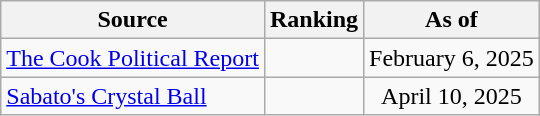<table class="wikitable" style="text-align:center">
<tr>
<th>Source</th>
<th>Ranking</th>
<th>As of</th>
</tr>
<tr>
<td align=left><a href='#'>The Cook Political Report</a></td>
<td></td>
<td>February 6, 2025</td>
</tr>
<tr>
<td align=left><a href='#'>Sabato's Crystal Ball</a></td>
<td></td>
<td>April 10, 2025</td>
</tr>
</table>
